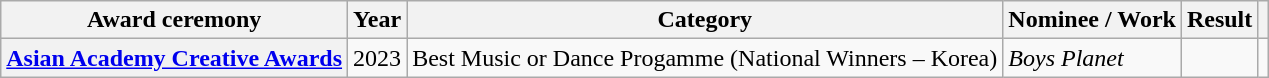<table class="wikitable plainrowheaders">
<tr>
<th scope="col">Award ceremony</th>
<th scope="col">Year</th>
<th scope="col">Category</th>
<th scope="col">Nominee / Work</th>
<th scope="col">Result</th>
<th scope="col" class="unsortable"></th>
</tr>
<tr>
<th scope="row"><a href='#'>Asian Academy Creative Awards</a></th>
<td>2023</td>
<td>Best Music or Dance Progamme (National Winners – Korea)</td>
<td><em>Boys Planet</em></td>
<td></td>
<td style="text-align:center"></td>
</tr>
</table>
